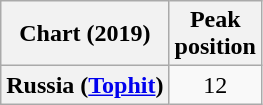<table class="wikitable plainrowheaders" style="text-align:center;">
<tr>
<th>Chart (2019)</th>
<th>Peak<br>position</th>
</tr>
<tr>
<th scope="row">Russia (<a href='#'>Tophit</a>)</th>
<td>12</td>
</tr>
</table>
